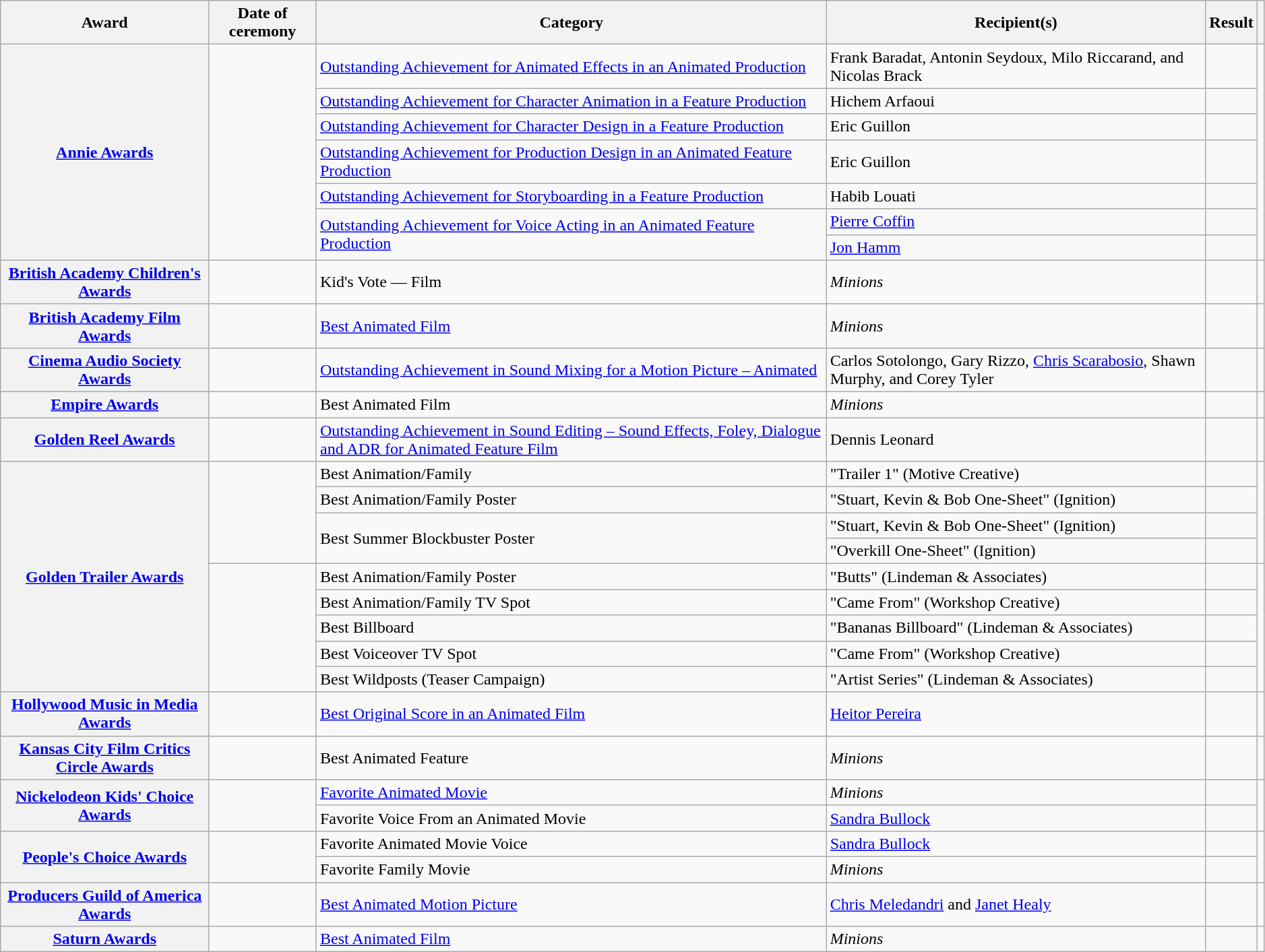<table class="wikitable sortable plainrowheaders" style="width: 99%;">
<tr>
<th scope="col">Award</th>
<th scope="col">Date of ceremony</th>
<th scope="col">Category</th>
<th scope="col" style="width:30%;">Recipient(s)</th>
<th scope="col">Result</th>
<th scope="col" class="unsortable"></th>
</tr>
<tr>
<th scope="rowgroup" rowspan="7"><a href='#'>Annie Awards</a></th>
<td rowspan="7"><a href='#'></a></td>
<td><a href='#'>Outstanding Achievement for Animated Effects in an Animated Production</a></td>
<td data-sort-value="Baradat, Frank; Seydoux, Antonin; Riccarand, Milo; and Brack, Nicolas">Frank Baradat, Antonin Seydoux, Milo Riccarand, and Nicolas Brack</td>
<td></td>
<td rowspan="7" style="text-align:center;"></td>
</tr>
<tr>
<td><a href='#'>Outstanding Achievement for Character Animation in a Feature Production</a></td>
<td data-sort-value="Arfaoui, Hichem">Hichem Arfaoui</td>
<td></td>
</tr>
<tr>
<td><a href='#'>Outstanding Achievement for Character Design in a Feature Production</a></td>
<td data-sort-value="Guillon, Eric">Eric Guillon</td>
<td></td>
</tr>
<tr>
<td><a href='#'>Outstanding Achievement for Production Design in an Animated Feature Production</a></td>
<td data-sort-value="Guillon, Eric">Eric Guillon</td>
<td></td>
</tr>
<tr>
<td><a href='#'>Outstanding Achievement for Storyboarding in a Feature Production</a></td>
<td data-sort-value="Louati, Habib">Habib Louati</td>
<td></td>
</tr>
<tr>
<td rowspan="2"><a href='#'>Outstanding Achievement for Voice Acting in an Animated Feature Production</a></td>
<td data-sort-value="Coffin, Pierre"><a href='#'>Pierre Coffin</a></td>
<td></td>
</tr>
<tr>
<td data-sort-value="Hamm, Jon"><a href='#'>Jon Hamm</a></td>
<td></td>
</tr>
<tr>
<th scope="row"><a href='#'>British Academy Children's Awards</a></th>
<td></td>
<td>Kid's Vote — Film</td>
<td><em>Minions</em></td>
<td></td>
<td style="text-align:center;"><br></td>
</tr>
<tr>
<th scope="row"><a href='#'>British Academy Film Awards</a></th>
<td><a href='#'></a></td>
<td><a href='#'>Best Animated Film</a></td>
<td><em>Minions</em></td>
<td></td>
<td style="text-align:center;"></td>
</tr>
<tr>
<th scope="row"><a href='#'>Cinema Audio Society Awards</a></th>
<td><a href='#'></a></td>
<td><a href='#'>Outstanding Achievement in Sound Mixing for a Motion Picture – Animated</a></td>
<td data-sort-value="Sotolongo, Carlos; Rizzo, Gary; Scarabosio, Chris; Murphy, Shawn; and Tyler, Corey">Carlos Sotolongo, Gary Rizzo, <a href='#'>Chris Scarabosio</a>, Shawn Murphy, and Corey Tyler</td>
<td></td>
<td style="text-align:center;"></td>
</tr>
<tr>
<th scope="row"><a href='#'>Empire Awards</a></th>
<td><a href='#'></a></td>
<td>Best Animated Film</td>
<td><em>Minions</em></td>
<td></td>
<td style="text-align:center;"></td>
</tr>
<tr>
<th scope="row"><a href='#'>Golden Reel Awards</a></th>
<td></td>
<td><a href='#'>Outstanding Achievement in Sound Editing – Sound Effects, Foley, Dialogue and ADR for Animated Feature Film</a></td>
<td data-sort-value="Leonard, Dennis">Dennis Leonard</td>
<td></td>
<td style="text-align:center;"></td>
</tr>
<tr>
<th scope="rowgroup" rowspan="9"><a href='#'>Golden Trailer Awards</a></th>
<td rowspan="4"></td>
<td>Best Animation/Family</td>
<td data-sort-value="Trailer 1">"Trailer 1" (Motive Creative)</td>
<td></td>
<td rowspan="4" style="text-align:center;"><br></td>
</tr>
<tr>
<td>Best Animation/Family Poster</td>
<td data-sort-value="Stuart, Kevin & Bob One-Sheet">"Stuart, Kevin & Bob One-Sheet" (Ignition)</td>
<td></td>
</tr>
<tr>
<td rowspan="2">Best Summer Blockbuster Poster</td>
<td data-sort-value="Stuart, Kevin & Bob One-Sheet">"Stuart, Kevin & Bob One-Sheet" (Ignition)</td>
<td></td>
</tr>
<tr>
<td data-sort-value="Overkill One-Sheet">"Overkill One-Sheet" (Ignition)</td>
<td></td>
</tr>
<tr>
<td rowspan="5"></td>
<td>Best Animation/Family Poster</td>
<td data-sort-value="Butts">"Butts" (Lindeman & Associates)</td>
<td></td>
<td rowspan="5" style="text-align:center;"><br></td>
</tr>
<tr>
<td>Best Animation/Family TV Spot</td>
<td data-sort-value="Came From">"Came From" (Workshop Creative)</td>
<td></td>
</tr>
<tr>
<td>Best Billboard</td>
<td data-sort-value="Bananas Billboard">"Bananas Billboard" (Lindeman & Associates)</td>
<td></td>
</tr>
<tr>
<td>Best Voiceover TV Spot</td>
<td data-sort-value="Came From">"Came From" (Workshop Creative)</td>
<td></td>
</tr>
<tr>
<td>Best Wildposts (Teaser Campaign)</td>
<td data-sort-value="Artist Series">"Artist Series" (Lindeman & Associates)</td>
<td></td>
</tr>
<tr>
<th scope="row"><a href='#'>Hollywood Music in Media Awards</a></th>
<td></td>
<td><a href='#'>Best Original Score in an Animated Film</a></td>
<td data-sort-value="Pereira, Heitor"><a href='#'>Heitor Pereira</a></td>
<td></td>
<td style="text-align:center;"><br></td>
</tr>
<tr>
<th scope="row"><a href='#'>Kansas City Film Critics Circle Awards</a></th>
<td></td>
<td>Best Animated Feature</td>
<td><em>Minions</em></td>
<td></td>
<td style="text-align:center;"></td>
</tr>
<tr>
<th scope="rowgroup" rowspan="2"><a href='#'>Nickelodeon Kids' Choice Awards</a></th>
<td rowspan="2"><a href='#'></a></td>
<td><a href='#'>Favorite Animated Movie</a></td>
<td><em>Minions</em></td>
<td></td>
<td rowspan="2" style="text-align:center;"></td>
</tr>
<tr>
<td>Favorite Voice From an Animated Movie</td>
<td data-sort-value="Bullock, Sandra"><a href='#'>Sandra Bullock</a></td>
<td></td>
</tr>
<tr>
<th scope="rowgroup" rowspan="2"><a href='#'>People's Choice Awards</a></th>
<td rowspan="2"><a href='#'></a></td>
<td>Favorite Animated Movie Voice</td>
<td data-sort-value="Bullock, Sandra"><a href='#'>Sandra Bullock</a></td>
<td></td>
<td rowspan="2" style="text-align:center;"></td>
</tr>
<tr>
<td>Favorite Family Movie</td>
<td><em>Minions</em></td>
<td></td>
</tr>
<tr>
<th scope="row"><a href='#'>Producers Guild of America Awards</a></th>
<td><a href='#'></a></td>
<td><a href='#'>Best Animated Motion Picture</a></td>
<td data-sort-value="Meledandri, Chris and Healy, Janet"><a href='#'>Chris Meledandri</a> and <a href='#'>Janet Healy</a></td>
<td></td>
<td style="text-align:center;"></td>
</tr>
<tr>
<th scope="row"><a href='#'>Saturn Awards</a></th>
<td><a href='#'></a></td>
<td><a href='#'>Best Animated Film</a></td>
<td><em>Minions</em></td>
<td></td>
<td style="text-align:center;"><br></td>
</tr>
</table>
